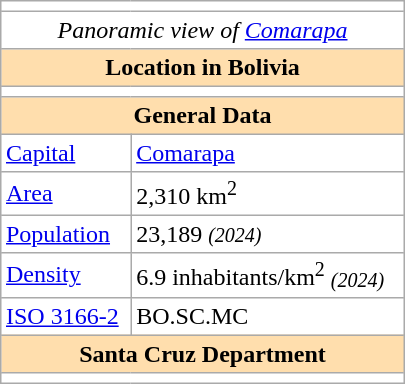<table border=1 align=right cellpadding=3 cellspacing=0 width=270 style="margin: 0 0 1em 1em; border: 1px #aaa solid; border-collapse: collapse;">
<tr>
<td colspan="2" align="center" bgcolor="#ffffff"></td>
</tr>
<tr>
<td colspan="2" align="center" bgcolor="#ffffff"><em>Panoramic view of <a href='#'>Comarapa</a></em></td>
</tr>
<tr>
<th colspan="2" bgcolor="#FFDEAD">Location in Bolivia</th>
</tr>
<tr>
<td colspan="2" align="center" bgcolor="#ffffff"></td>
</tr>
<tr>
<th colspan="2" bgcolor="#FFDEAD">General Data</th>
</tr>
<tr>
<td><a href='#'>Capital</a></td>
<td><a href='#'>Comarapa</a></td>
</tr>
<tr>
<td><a href='#'>Area</a></td>
<td>2,310 km<sup>2</sup></td>
</tr>
<tr>
<td><a href='#'>Population</a></td>
<td>23,189 <em><small>(2024)</small></em></td>
</tr>
<tr>
<td><a href='#'>Density</a></td>
<td>6.9 inhabitants/km<sup>2</sup> <em><small>(2024)</small></em></td>
</tr>
<tr>
<td><a href='#'>ISO 3166-2</a></td>
<td>BO.SC.MC</td>
</tr>
<tr>
<th colspan="2" bgcolor="#FFDEAD">Santa Cruz Department</th>
</tr>
<tr>
<td colspan="2" align="center" bgcolor="#ffffff"></td>
</tr>
</table>
